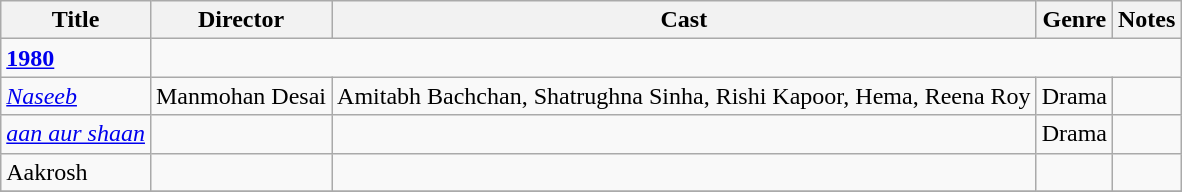<table class="wikitable">
<tr>
<th>Title</th>
<th>Director</th>
<th>Cast</th>
<th>Genre</th>
<th>Notes</th>
</tr>
<tr>
<td><strong><a href='#'>1980</a></strong></td>
</tr>
<tr>
<td><em><a href='#'>Naseeb</a></em></td>
<td>Manmohan Desai</td>
<td>Amitabh Bachchan, Shatrughna Sinha, Rishi Kapoor, Hema, Reena Roy</td>
<td>Drama</td>
<td></td>
</tr>
<tr>
<td><em><a href='#'>aan aur shaan</a></em></td>
<td></td>
<td></td>
<td>Drama</td>
<td></td>
</tr>
<tr>
<td>Aakrosh</td>
<td></td>
<td></td>
<td></td>
<td></td>
</tr>
<tr>
</tr>
</table>
